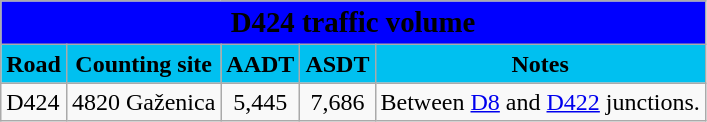<table class="wikitable">
<tr>
<td colspan=5 bgcolor=blue align=center style=margin-top:15><span><big><strong>D424 traffic volume</strong></big></span></td>
</tr>
<tr>
<td align=center bgcolor=00c0f0><strong>Road</strong></td>
<td align=center bgcolor=00c0f0><strong>Counting site</strong></td>
<td align=center bgcolor=00c0f0><strong>AADT</strong></td>
<td align=center bgcolor=00c0f0><strong>ASDT</strong></td>
<td align=center bgcolor=00c0f0><strong>Notes</strong></td>
</tr>
<tr>
<td> D424</td>
<td>4820 Gaženica</td>
<td align=center>5,445</td>
<td align=center>7,686</td>
<td>Between <a href='#'>D8</a> and <a href='#'>D422</a> junctions.</td>
</tr>
</table>
